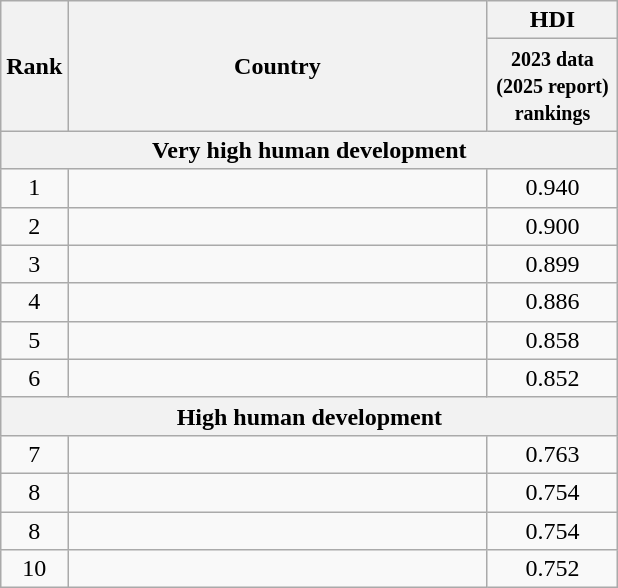<table class="wikitable sortable" style="text-align:center">
<tr>
<th scope="col" rowspan="2">Rank</th>
<th scope="col" rowspan="2" style="width:17em;">Country</th>
<th scope="col" colspan="2">HDI</th>
</tr>
<tr>
<th scope="col" style="width:5em;"><small>2023 data (2025 report) rankings</small></th>
</tr>
<tr>
<th scope="row" colspan="4">Very high human development</th>
</tr>
<tr>
<td>1</td>
<td style="text-align:left"></td>
<td>0.940</td>
</tr>
<tr>
<td>2</td>
<td style="text-align:left"></td>
<td>0.900</td>
</tr>
<tr>
<td>3</td>
<td style="text-align:left"></td>
<td>0.899</td>
</tr>
<tr>
<td>4</td>
<td style="text-align:left"></td>
<td>0.886</td>
</tr>
<tr>
<td>5</td>
<td style="text-align:left"></td>
<td>0.858</td>
</tr>
<tr>
<td>6</td>
<td style="text-align:left"></td>
<td>0.852</td>
</tr>
<tr>
<th scope="row" colspan="4">High human development</th>
</tr>
<tr>
<td>7</td>
<td style="text-align:left"></td>
<td>0.763</td>
</tr>
<tr>
<td>8</td>
<td style="text-align:left"></td>
<td>0.754</td>
</tr>
<tr>
<td>8</td>
<td style="text-align:left"></td>
<td>0.754</td>
</tr>
<tr>
<td>10</td>
<td style="text-align:left"></td>
<td>0.752</td>
</tr>
</table>
